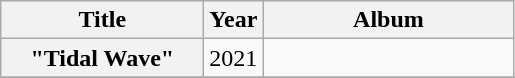<table class="wikitable plainrowheaders" style="text-align:center;">
<tr>
<th scope="col" style="width:8em;">Title</th>
<th scope="col">Year</th>
<th scope="col" style="width:10em;">Album</th>
</tr>
<tr>
<th scope="row">"Tidal Wave"</th>
<td>2021</td>
<td></td>
</tr>
<tr>
</tr>
</table>
